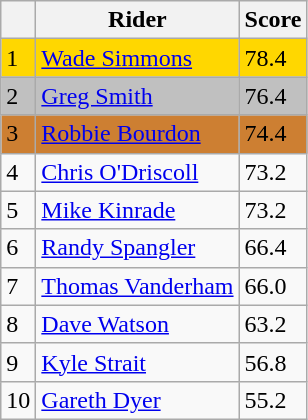<table class="wikitable">
<tr>
<th></th>
<th>Rider</th>
<th>Score</th>
</tr>
<tr style="background:gold;">
<td>1</td>
<td> <a href='#'>Wade Simmons</a></td>
<td>78.4</td>
</tr>
<tr style="background:silver;">
<td>2</td>
<td> <a href='#'>Greg Smith</a></td>
<td>76.4</td>
</tr>
<tr style="background:#cd7f32;">
<td>3</td>
<td> <a href='#'>Robbie Bourdon</a></td>
<td>74.4</td>
</tr>
<tr>
<td>4</td>
<td> <a href='#'>Chris O'Driscoll</a></td>
<td>73.2</td>
</tr>
<tr>
<td>5</td>
<td> <a href='#'>Mike Kinrade</a></td>
<td>73.2</td>
</tr>
<tr>
<td>6</td>
<td> <a href='#'>Randy Spangler</a></td>
<td>66.4</td>
</tr>
<tr>
<td>7</td>
<td> <a href='#'>Thomas Vanderham</a></td>
<td>66.0</td>
</tr>
<tr>
<td>8</td>
<td> <a href='#'>Dave Watson</a></td>
<td>63.2</td>
</tr>
<tr>
<td>9</td>
<td> <a href='#'>Kyle Strait</a></td>
<td>56.8</td>
</tr>
<tr>
<td>10</td>
<td> <a href='#'>Gareth Dyer</a></td>
<td>55.2</td>
</tr>
</table>
